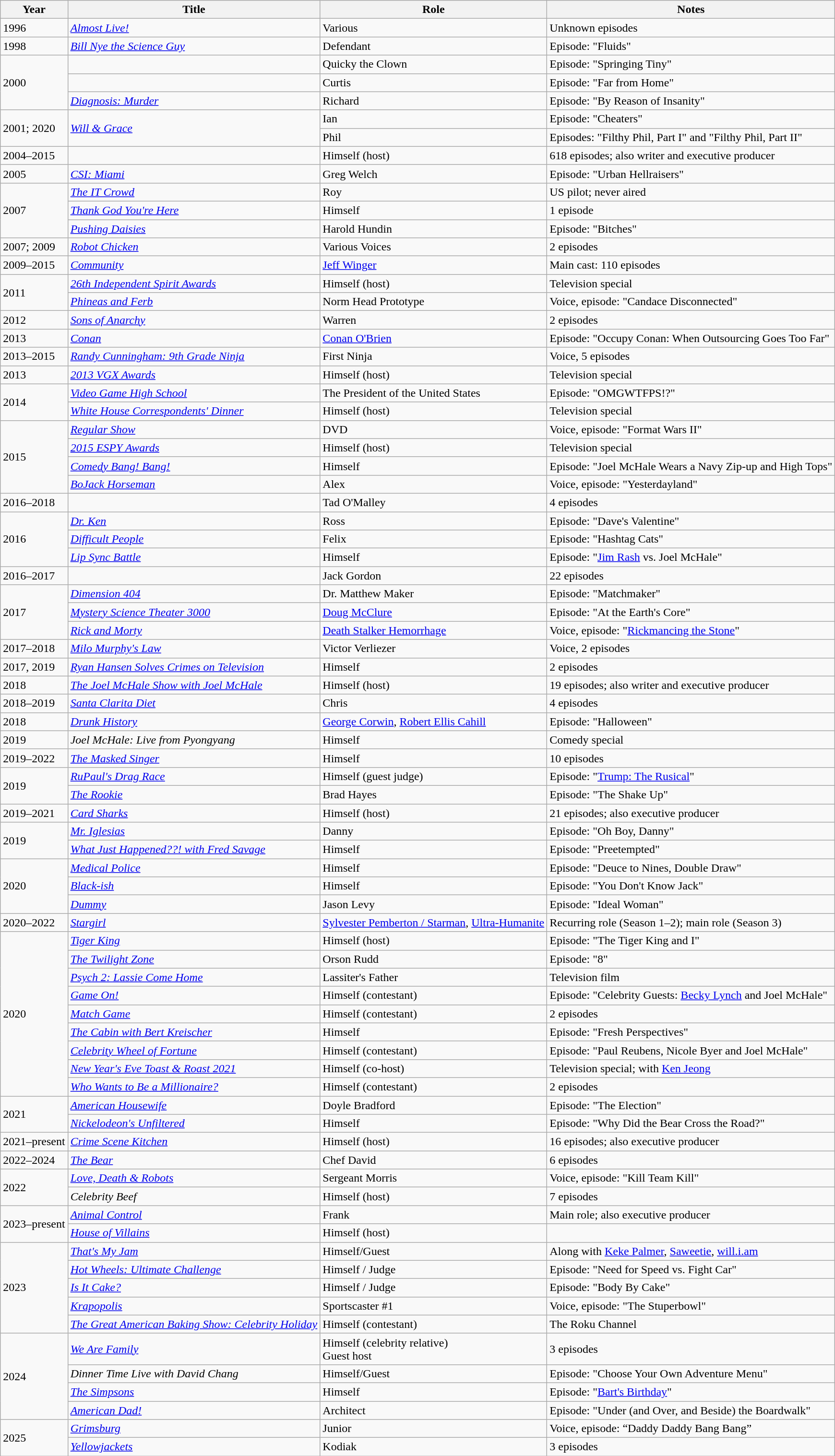<table class="wikitable sortable plainrowheaders">
<tr>
<th>Year</th>
<th>Title</th>
<th>Role</th>
<th class="unsortable">Notes</th>
</tr>
<tr>
<td>1996</td>
<td><em><a href='#'>Almost Live!</a></em></td>
<td>Various</td>
<td>Unknown episodes</td>
</tr>
<tr>
<td>1998</td>
<td><em><a href='#'>Bill Nye the Science Guy</a></em></td>
<td>Defendant</td>
<td>Episode: "Fluids"</td>
</tr>
<tr>
<td rowspan="3">2000</td>
<td><em></em></td>
<td>Quicky the Clown</td>
<td>Episode: "Springing Tiny"</td>
</tr>
<tr>
<td><em></em></td>
<td>Curtis</td>
<td>Episode: "Far from Home"</td>
</tr>
<tr>
<td><em><a href='#'>Diagnosis: Murder</a></em></td>
<td>Richard</td>
<td>Episode: "By Reason of Insanity"</td>
</tr>
<tr>
<td rowspan="2">2001; 2020</td>
<td rowspan="2"><em><a href='#'>Will & Grace</a></em></td>
<td>Ian</td>
<td>Episode: "Cheaters"</td>
</tr>
<tr>
<td>Phil</td>
<td>Episodes: "Filthy Phil, Part I" and "Filthy Phil, Part II"</td>
</tr>
<tr>
<td>2004–2015</td>
<td><em></em></td>
<td>Himself (host)</td>
<td>618 episodes; also writer and executive producer</td>
</tr>
<tr>
<td>2005</td>
<td><em><a href='#'>CSI: Miami</a></em></td>
<td>Greg Welch</td>
<td>Episode: "Urban Hellraisers"</td>
</tr>
<tr>
<td rowspan="3">2007</td>
<td><em><a href='#'>The IT Crowd</a></em></td>
<td>Roy</td>
<td>US pilot; never aired</td>
</tr>
<tr>
<td><em><a href='#'>Thank God You're Here</a></em></td>
<td>Himself</td>
<td>1 episode</td>
</tr>
<tr>
<td><em><a href='#'>Pushing Daisies</a></em></td>
<td>Harold Hundin</td>
<td>Episode: "Bitches"</td>
</tr>
<tr>
<td>2007; 2009</td>
<td><em><a href='#'>Robot Chicken</a></em></td>
<td>Various Voices</td>
<td>2 episodes</td>
</tr>
<tr>
<td>2009–2015</td>
<td><em><a href='#'>Community</a></em></td>
<td><a href='#'>Jeff Winger</a></td>
<td>Main cast: 110 episodes</td>
</tr>
<tr>
<td rowspan="2">2011</td>
<td><em><a href='#'>26th Independent Spirit Awards</a></em></td>
<td>Himself (host)</td>
<td>Television special</td>
</tr>
<tr>
<td><em><a href='#'>Phineas and Ferb</a></em></td>
<td>Norm Head Prototype</td>
<td>Voice, episode: "Candace Disconnected"</td>
</tr>
<tr>
<td>2012</td>
<td><em><a href='#'>Sons of Anarchy</a></em></td>
<td>Warren</td>
<td>2 episodes</td>
</tr>
<tr>
<td>2013</td>
<td><em><a href='#'>Conan</a></em></td>
<td><a href='#'>Conan O'Brien</a></td>
<td>Episode: "Occupy Conan: When Outsourcing Goes Too Far"</td>
</tr>
<tr>
<td>2013–2015</td>
<td><em><a href='#'>Randy Cunningham: 9th Grade Ninja</a></em></td>
<td>First Ninja</td>
<td>Voice, 5 episodes</td>
</tr>
<tr>
<td>2013</td>
<td><em><a href='#'>2013 VGX Awards</a></em></td>
<td>Himself (host)</td>
<td>Television special</td>
</tr>
<tr>
<td rowspan="2">2014</td>
<td><em><a href='#'>Video Game High School</a></em></td>
<td>The President of the United States</td>
<td>Episode: "OMGWTFPS!?"</td>
</tr>
<tr>
<td><em><a href='#'>White House Correspondents' Dinner</a></em></td>
<td>Himself (host)</td>
<td>Television special</td>
</tr>
<tr>
<td rowspan="4">2015</td>
<td><em><a href='#'>Regular Show</a></em></td>
<td>DVD</td>
<td>Voice, episode: "Format Wars II"</td>
</tr>
<tr>
<td><em><a href='#'>2015 ESPY Awards</a></em></td>
<td>Himself (host)</td>
<td>Television special</td>
</tr>
<tr>
<td><em><a href='#'>Comedy Bang! Bang!</a></em></td>
<td>Himself</td>
<td>Episode: "Joel McHale Wears a Navy Zip-up and High Tops"</td>
</tr>
<tr>
<td><em><a href='#'>BoJack Horseman</a></em></td>
<td>Alex</td>
<td>Voice, episode: "Yesterdayland"</td>
</tr>
<tr>
<td>2016–2018</td>
<td><em></em></td>
<td>Tad O'Malley</td>
<td>4 episodes</td>
</tr>
<tr>
<td rowspan="3">2016</td>
<td><em><a href='#'>Dr. Ken</a></em></td>
<td>Ross</td>
<td>Episode: "Dave's Valentine"</td>
</tr>
<tr>
<td><em><a href='#'>Difficult People</a></em></td>
<td>Felix</td>
<td>Episode: "Hashtag Cats"</td>
</tr>
<tr>
<td><em><a href='#'>Lip Sync Battle</a></em></td>
<td>Himself</td>
<td>Episode: "<a href='#'>Jim Rash</a> vs. Joel McHale"</td>
</tr>
<tr>
<td>2016–2017</td>
<td><em></em></td>
<td>Jack Gordon</td>
<td>22 episodes</td>
</tr>
<tr>
<td rowspan="3">2017</td>
<td><em><a href='#'>Dimension 404</a></em></td>
<td>Dr. Matthew Maker</td>
<td>Episode: "Matchmaker"</td>
</tr>
<tr>
<td><em><a href='#'>Mystery Science Theater 3000</a></em></td>
<td><a href='#'>Doug McClure</a></td>
<td>Episode: "At the Earth's Core"</td>
</tr>
<tr>
<td><em><a href='#'>Rick and Morty</a></em></td>
<td><a href='#'>Death Stalker Hemorrhage</a></td>
<td>Voice, episode: "<a href='#'>Rickmancing the Stone</a>"</td>
</tr>
<tr>
<td>2017–2018</td>
<td><em><a href='#'>Milo Murphy's Law</a></em></td>
<td>Victor Verliezer</td>
<td>Voice, 2 episodes</td>
</tr>
<tr>
<td>2017, 2019</td>
<td><em><a href='#'>Ryan Hansen Solves Crimes on Television</a></em></td>
<td>Himself</td>
<td>2 episodes</td>
</tr>
<tr>
<td>2018</td>
<td><em><a href='#'>The Joel McHale Show with Joel McHale</a></em></td>
<td>Himself (host)</td>
<td>19 episodes; also writer and executive producer</td>
</tr>
<tr>
<td>2018–2019</td>
<td><em><a href='#'>Santa Clarita Diet</a></em></td>
<td>Chris</td>
<td>4 episodes</td>
</tr>
<tr>
<td>2018</td>
<td><em><a href='#'>Drunk History</a></em></td>
<td><a href='#'>George Corwin</a>, <a href='#'>Robert Ellis Cahill</a></td>
<td>Episode: "Halloween"</td>
</tr>
<tr>
<td>2019</td>
<td><em>Joel McHale: Live from Pyongyang</em></td>
<td>Himself</td>
<td>Comedy special</td>
</tr>
<tr>
<td>2019–2022</td>
<td><em><a href='#'>The Masked Singer</a></em></td>
<td>Himself</td>
<td>10 episodes</td>
</tr>
<tr>
<td rowspan="2">2019</td>
<td><em><a href='#'>RuPaul's Drag Race</a></em></td>
<td>Himself (guest judge)</td>
<td>Episode: "<a href='#'>Trump: The Rusical</a>"</td>
</tr>
<tr>
<td><em><a href='#'>The Rookie</a></em></td>
<td>Brad Hayes</td>
<td>Episode: "The Shake Up"</td>
</tr>
<tr>
<td>2019–2021</td>
<td><em><a href='#'>Card Sharks</a></em></td>
<td>Himself (host)</td>
<td>21 episodes; also executive producer</td>
</tr>
<tr>
<td rowspan="2">2019</td>
<td><em><a href='#'>Mr. Iglesias</a></em></td>
<td>Danny</td>
<td>Episode: "Oh Boy, Danny"</td>
</tr>
<tr>
<td><em><a href='#'>What Just Happened??! with Fred Savage</a></em></td>
<td>Himself</td>
<td>Episode: "Preetempted"</td>
</tr>
<tr>
<td rowspan="3">2020</td>
<td><em><a href='#'>Medical Police</a></em></td>
<td>Himself</td>
<td>Episode: "Deuce to Nines, Double Draw"</td>
</tr>
<tr>
<td><em><a href='#'>Black-ish</a></em></td>
<td>Himself</td>
<td>Episode: "You Don't Know Jack"</td>
</tr>
<tr>
<td><em><a href='#'>Dummy</a></em></td>
<td>Jason Levy</td>
<td>Episode: "Ideal Woman"</td>
</tr>
<tr>
<td>2020–2022</td>
<td><em><a href='#'>Stargirl</a></em></td>
<td><a href='#'>Sylvester Pemberton / Starman</a>, <a href='#'>Ultra-Humanite</a></td>
<td>Recurring role (Season 1–2); main role (Season 3)</td>
</tr>
<tr>
<td rowspan="9">2020</td>
<td><em><a href='#'>Tiger King</a></em></td>
<td>Himself (host)</td>
<td>Episode: "The Tiger King and I"</td>
</tr>
<tr>
<td><em><a href='#'>The Twilight Zone</a></em></td>
<td>Orson Rudd</td>
<td>Episode: "8"</td>
</tr>
<tr>
<td><em><a href='#'>Psych 2: Lassie Come Home</a></em></td>
<td>Lassiter's Father</td>
<td>Television film</td>
</tr>
<tr>
<td><em><a href='#'>Game On!</a></em></td>
<td>Himself (contestant)</td>
<td>Episode: "Celebrity Guests: <a href='#'>Becky Lynch</a> and Joel McHale"</td>
</tr>
<tr>
<td><em><a href='#'>Match Game</a></em></td>
<td>Himself (contestant)</td>
<td>2 episodes</td>
</tr>
<tr>
<td><em><a href='#'>The Cabin with Bert Kreischer</a></em></td>
<td>Himself</td>
<td>Episode: "Fresh Perspectives"</td>
</tr>
<tr>
<td><em><a href='#'>Celebrity Wheel of Fortune</a></em></td>
<td>Himself (contestant)</td>
<td>Episode: "Paul Reubens, Nicole Byer and Joel McHale"</td>
</tr>
<tr>
<td><em><a href='#'>New Year's Eve Toast & Roast 2021</a></em></td>
<td>Himself (co-host)</td>
<td>Television special; with <a href='#'>Ken Jeong</a></td>
</tr>
<tr>
<td><em><a href='#'>Who Wants to Be a Millionaire?</a></em></td>
<td>Himself (contestant)</td>
<td>2 episodes</td>
</tr>
<tr>
<td rowspan="2">2021</td>
<td><em><a href='#'>American Housewife</a></em></td>
<td>Doyle Bradford</td>
<td>Episode: "The Election"</td>
</tr>
<tr>
<td><em><a href='#'>Nickelodeon's Unfiltered</a></em></td>
<td>Himself</td>
<td>Episode: "Why Did the Bear Cross the Road?"</td>
</tr>
<tr>
<td>2021–present</td>
<td><em><a href='#'>Crime Scene Kitchen</a></em></td>
<td>Himself (host)</td>
<td>16 episodes; also executive producer</td>
</tr>
<tr>
<td>2022–2024</td>
<td><em><a href='#'>The Bear</a></em></td>
<td>Chef David</td>
<td>6 episodes</td>
</tr>
<tr>
<td rowspan="2">2022</td>
<td><em><a href='#'>Love, Death & Robots</a></em></td>
<td>Sergeant Morris</td>
<td>Voice, episode: "Kill Team Kill"</td>
</tr>
<tr>
<td><em>Celebrity Beef</em></td>
<td>Himself (host)</td>
<td>7 episodes</td>
</tr>
<tr>
<td rowspan="2">2023–present</td>
<td><em><a href='#'>Animal Control</a></em></td>
<td>Frank</td>
<td>Main role; also executive producer</td>
</tr>
<tr>
<td><em><a href='#'>House of Villains</a></em></td>
<td>Himself (host)</td>
<td></td>
</tr>
<tr>
<td rowspan="5">2023</td>
<td><em><a href='#'>That's My Jam</a></em></td>
<td>Himself/Guest</td>
<td>Along with <a href='#'>Keke Palmer</a>, <a href='#'>Saweetie</a>, <a href='#'>will.i.am</a></td>
</tr>
<tr>
<td><em><a href='#'>Hot Wheels: Ultimate Challenge</a></em></td>
<td>Himself / Judge</td>
<td>Episode: "Need for Speed vs. Fight Car"</td>
</tr>
<tr>
<td><em><a href='#'>Is It Cake?</a></em></td>
<td>Himself / Judge</td>
<td>Episode: "Body By Cake"</td>
</tr>
<tr>
<td><em><a href='#'>Krapopolis</a></em></td>
<td>Sportscaster #1</td>
<td>Voice, episode: "The Stuperbowl"</td>
</tr>
<tr>
<td><em><a href='#'>The Great American Baking Show: Celebrity Holiday</a></em></td>
<td>Himself (contestant)</td>
<td>The Roku Channel</td>
</tr>
<tr>
<td rowspan="4">2024</td>
<td><em><a href='#'>We Are Family</a></em></td>
<td>Himself (celebrity relative) <br>Guest host </td>
<td>3 episodes</td>
</tr>
<tr>
<td><em>Dinner Time Live with David Chang</em></td>
<td>Himself/Guest</td>
<td>Episode: "Choose Your Own Adventure Menu"</td>
</tr>
<tr>
<td><em><a href='#'>The Simpsons</a></em></td>
<td>Himself</td>
<td>Episode: "<a href='#'>Bart's Birthday</a>"</td>
</tr>
<tr>
<td><em><a href='#'>American Dad!</a></em></td>
<td>Architect</td>
<td>Episode: "Under (and Over, and Beside) the Boardwalk"</td>
</tr>
<tr>
<td rowspan=2>2025</td>
<td><em><a href='#'>Grimsburg</a></em></td>
<td>Junior</td>
<td>Voice, episode: “Daddy Daddy Bang Bang”</td>
</tr>
<tr>
<td><em><a href='#'>Yellowjackets</a></em></td>
<td>Kodiak</td>
<td>3 episodes</td>
</tr>
</table>
